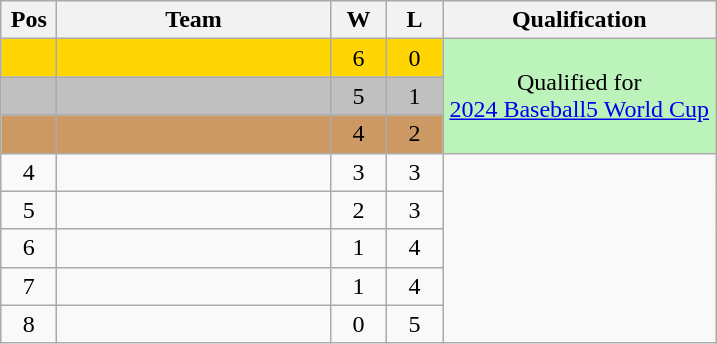<table class="wikitable gauche" style="text-align:center">
<tr bgcolor="e5e5e5">
<th width="30">Pos</th>
<th width="175">Team</th>
<th width="30">W</th>
<th width="30">L</th>
<th width="175">Qualification</th>
</tr>
<tr bgcolor=#FFD604>
<td></td>
<td align=left></td>
<td>6</td>
<td>0</td>
<td bgcolor=#BBF3BB rowspan=3>Qualified for <br><a href='#'>2024 Baseball5 World Cup</a></td>
</tr>
<tr bgcolor=#C0C0C0>
<td></td>
<td align=left></td>
<td>5</td>
<td>1</td>
</tr>
<tr bgcolor=#CC9965>
<td></td>
<td align=left></td>
<td>4</td>
<td>2</td>
</tr>
<tr>
<td>4</td>
<td align=left></td>
<td>3</td>
<td>3</td>
</tr>
<tr>
<td>5</td>
<td align=left></td>
<td>2</td>
<td>3</td>
</tr>
<tr>
<td>6</td>
<td align=left></td>
<td>1</td>
<td>4</td>
</tr>
<tr>
<td>7</td>
<td align=left></td>
<td>1</td>
<td>4</td>
</tr>
<tr>
<td>8</td>
<td align=left></td>
<td>0</td>
<td>5</td>
</tr>
</table>
